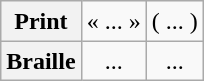<table class="wikitable" style="line-height: 1.2">
<tr align=center>
<th>Print</th>
<td>« ... »</td>
<td>( ... )</td>
</tr>
<tr align=center>
<th>Braille</th>
<td>...</td>
<td>...</td>
</tr>
</table>
